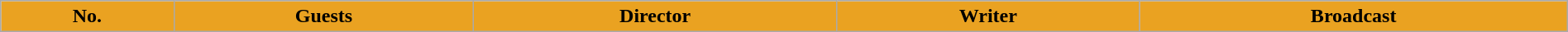<table class="wikitable" width="100%">
<tr>
<th scope="col" style="background:#EAA221;">No.</th>
<th scope="col" style="background:#EAA221"">Guests</th>
<th scope="col" style="background:#EAA221;">Director</th>
<th scope="col" style="background:#EAA221;">Writer</th>
<th scope="col" style="background:#EAA221;">Broadcast<br>







</th>
</tr>
</table>
